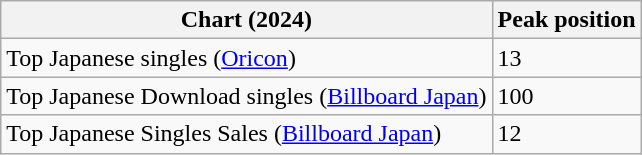<table class="wikitable">
<tr>
<th>Chart (2024)</th>
<th>Peak position</th>
</tr>
<tr>
<td>Top Japanese singles (<a href='#'>Oricon</a>)</td>
<td>13</td>
</tr>
<tr>
<td>Top Japanese Download singles (<a href='#'>Billboard Japan</a>)</td>
<td>100</td>
</tr>
<tr>
<td>Top Japanese Singles Sales (<a href='#'>Billboard Japan</a>)</td>
<td>12</td>
</tr>
</table>
